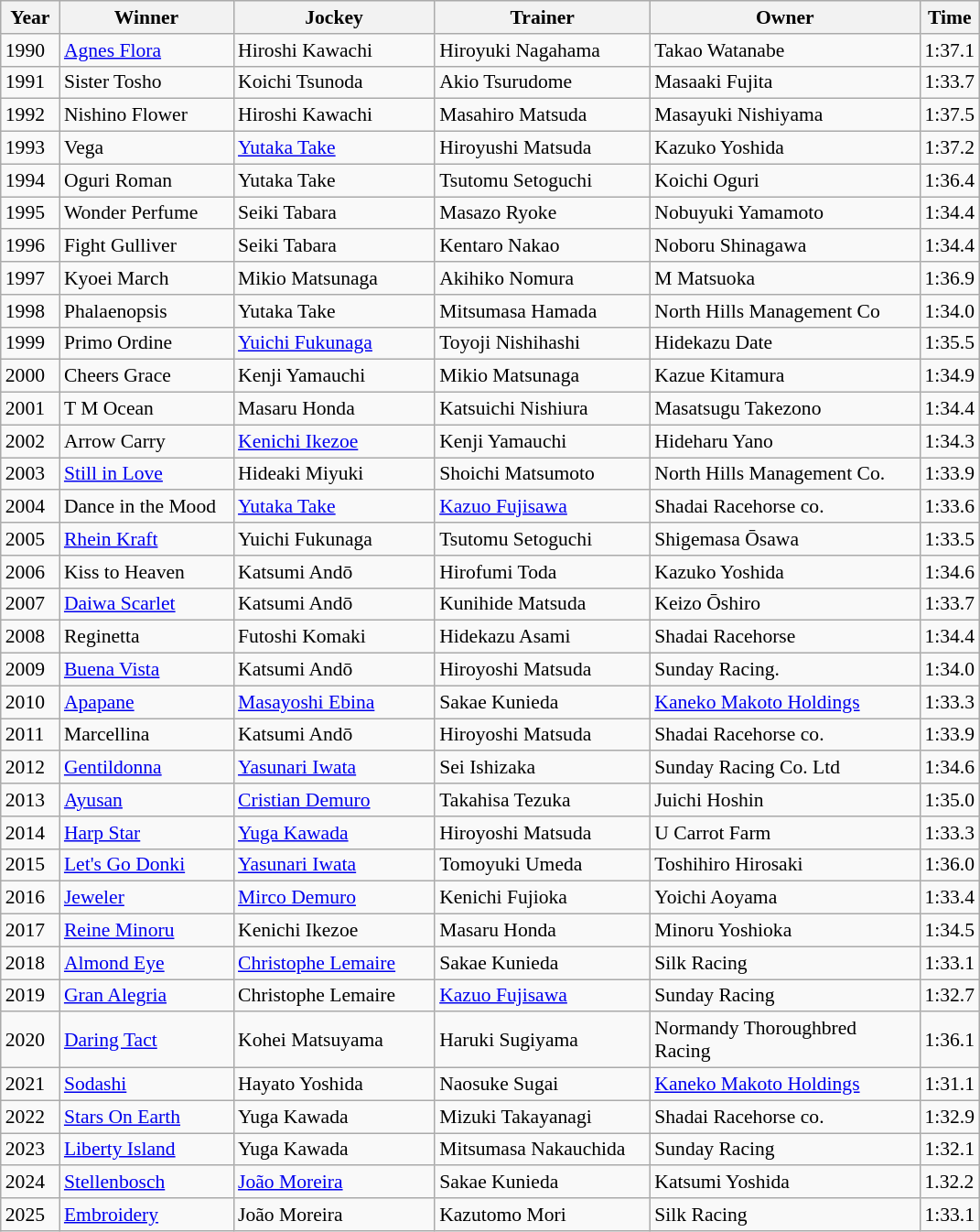<table class="wikitable sortable" style="font-size:90%">
<tr>
<th width="36">Year<br></th>
<th width="120">Winner<br></th>
<th width="140">Jockey<br></th>
<th width="150">Trainer<br></th>
<th width="190">Owner<br></th>
<th>Time<br></th>
</tr>
<tr>
<td>1990</td>
<td><a href='#'>Agnes Flora</a></td>
<td>Hiroshi Kawachi</td>
<td>Hiroyuki Nagahama</td>
<td>Takao Watanabe</td>
<td>1:37.1</td>
</tr>
<tr>
<td>1991</td>
<td>Sister Tosho</td>
<td>Koichi Tsunoda</td>
<td>Akio Tsurudome</td>
<td>Masaaki Fujita</td>
<td>1:33.7</td>
</tr>
<tr>
<td>1992</td>
<td>Nishino Flower</td>
<td>Hiroshi Kawachi</td>
<td>Masahiro Matsuda</td>
<td>Masayuki Nishiyama</td>
<td>1:37.5</td>
</tr>
<tr>
<td>1993</td>
<td>Vega</td>
<td><a href='#'>Yutaka Take</a></td>
<td>Hiroyushi Matsuda</td>
<td>Kazuko Yoshida</td>
<td>1:37.2</td>
</tr>
<tr>
<td>1994</td>
<td>Oguri Roman</td>
<td>Yutaka Take</td>
<td>Tsutomu Setoguchi</td>
<td>Koichi Oguri</td>
<td>1:36.4</td>
</tr>
<tr>
<td>1995</td>
<td>Wonder Perfume</td>
<td>Seiki Tabara</td>
<td>Masazo Ryoke</td>
<td>Nobuyuki Yamamoto</td>
<td>1:34.4</td>
</tr>
<tr>
<td>1996</td>
<td>Fight Gulliver</td>
<td>Seiki Tabara</td>
<td>Kentaro Nakao</td>
<td>Noboru Shinagawa</td>
<td>1:34.4</td>
</tr>
<tr>
<td>1997</td>
<td>Kyoei March</td>
<td>Mikio Matsunaga</td>
<td>Akihiko Nomura</td>
<td>M Matsuoka</td>
<td>1:36.9</td>
</tr>
<tr>
<td>1998</td>
<td>Phalaenopsis</td>
<td>Yutaka Take</td>
<td>Mitsumasa Hamada</td>
<td>North Hills Management Co</td>
<td>1:34.0</td>
</tr>
<tr>
<td>1999</td>
<td>Primo Ordine</td>
<td><a href='#'>Yuichi Fukunaga</a></td>
<td>Toyoji Nishihashi</td>
<td>Hidekazu Date</td>
<td>1:35.5</td>
</tr>
<tr>
<td>2000</td>
<td>Cheers Grace</td>
<td>Kenji Yamauchi</td>
<td>Mikio Matsunaga</td>
<td>Kazue Kitamura</td>
<td>1:34.9</td>
</tr>
<tr>
<td>2001</td>
<td>T M Ocean</td>
<td>Masaru Honda</td>
<td>Katsuichi Nishiura</td>
<td>Masatsugu Takezono</td>
<td>1:34.4</td>
</tr>
<tr>
<td>2002</td>
<td>Arrow Carry</td>
<td><a href='#'>Kenichi Ikezoe</a></td>
<td>Kenji Yamauchi</td>
<td>Hideharu Yano</td>
<td>1:34.3</td>
</tr>
<tr>
<td>2003</td>
<td><a href='#'>Still in Love</a></td>
<td>Hideaki Miyuki</td>
<td>Shoichi Matsumoto</td>
<td>North Hills Management Co.</td>
<td>1:33.9</td>
</tr>
<tr>
<td>2004</td>
<td>Dance in the Mood</td>
<td><a href='#'>Yutaka Take</a></td>
<td><a href='#'>Kazuo Fujisawa</a></td>
<td>Shadai Racehorse co.</td>
<td>1:33.6</td>
</tr>
<tr>
<td>2005</td>
<td><a href='#'>Rhein Kraft</a></td>
<td>Yuichi Fukunaga</td>
<td>Tsutomu Setoguchi</td>
<td>Shigemasa Ōsawa</td>
<td>1:33.5</td>
</tr>
<tr>
<td>2006</td>
<td>Kiss to Heaven</td>
<td>Katsumi Andō</td>
<td>Hirofumi Toda</td>
<td>Kazuko Yoshida</td>
<td>1:34.6</td>
</tr>
<tr>
<td>2007</td>
<td><a href='#'>Daiwa Scarlet</a></td>
<td>Katsumi Andō</td>
<td>Kunihide Matsuda</td>
<td>Keizo Ōshiro</td>
<td>1:33.7</td>
</tr>
<tr>
<td>2008</td>
<td>Reginetta</td>
<td>Futoshi Komaki</td>
<td>Hidekazu Asami</td>
<td>Shadai Racehorse</td>
<td>1:34.4</td>
</tr>
<tr>
<td>2009</td>
<td><a href='#'>Buena Vista</a></td>
<td>Katsumi Andō</td>
<td>Hiroyoshi Matsuda</td>
<td>Sunday Racing.</td>
<td>1:34.0</td>
</tr>
<tr>
<td>2010</td>
<td><a href='#'>Apapane</a></td>
<td><a href='#'>Masayoshi Ebina</a></td>
<td>Sakae Kunieda</td>
<td><a href='#'>Kaneko Makoto Holdings</a></td>
<td>1:33.3</td>
</tr>
<tr>
<td>2011</td>
<td>Marcellina</td>
<td>Katsumi Andō</td>
<td>Hiroyoshi Matsuda</td>
<td>Shadai Racehorse co.</td>
<td>1:33.9</td>
</tr>
<tr>
<td>2012</td>
<td><a href='#'>Gentildonna</a></td>
<td><a href='#'>Yasunari Iwata</a></td>
<td>Sei Ishizaka</td>
<td>Sunday Racing Co. Ltd</td>
<td>1:34.6</td>
</tr>
<tr>
<td>2013</td>
<td><a href='#'>Ayusan</a></td>
<td><a href='#'>Cristian Demuro</a></td>
<td>Takahisa Tezuka</td>
<td>Juichi Hoshin</td>
<td>1:35.0</td>
</tr>
<tr>
<td>2014</td>
<td><a href='#'>Harp Star</a></td>
<td><a href='#'>Yuga Kawada</a></td>
<td>Hiroyoshi Matsuda</td>
<td>U Carrot Farm</td>
<td>1:33.3</td>
</tr>
<tr>
<td>2015</td>
<td><a href='#'>Let's Go Donki</a></td>
<td><a href='#'>Yasunari Iwata</a></td>
<td>Tomoyuki Umeda</td>
<td>Toshihiro Hirosaki</td>
<td>1:36.0</td>
</tr>
<tr>
<td>2016</td>
<td><a href='#'>Jeweler</a></td>
<td><a href='#'>Mirco Demuro</a></td>
<td>Kenichi Fujioka</td>
<td>Yoichi Aoyama</td>
<td>1:33.4</td>
</tr>
<tr>
<td>2017</td>
<td><a href='#'>Reine Minoru</a></td>
<td>Kenichi Ikezoe</td>
<td>Masaru Honda</td>
<td>Minoru Yoshioka</td>
<td>1:34.5</td>
</tr>
<tr>
<td>2018</td>
<td><a href='#'>Almond Eye</a></td>
<td><a href='#'>Christophe Lemaire</a></td>
<td>Sakae Kunieda</td>
<td>Silk Racing</td>
<td>1:33.1</td>
</tr>
<tr>
<td>2019</td>
<td><a href='#'>Gran Alegria</a></td>
<td>Christophe Lemaire</td>
<td><a href='#'>Kazuo Fujisawa</a></td>
<td>Sunday Racing</td>
<td>1:32.7</td>
</tr>
<tr>
<td>2020</td>
<td><a href='#'>Daring Tact</a></td>
<td>Kohei Matsuyama</td>
<td>Haruki Sugiyama</td>
<td>Normandy Thoroughbred Racing</td>
<td>1:36.1</td>
</tr>
<tr>
<td>2021</td>
<td><a href='#'>Sodashi</a></td>
<td>Hayato Yoshida</td>
<td>Naosuke Sugai</td>
<td><a href='#'>Kaneko Makoto Holdings</a></td>
<td>1:31.1</td>
</tr>
<tr>
<td>2022</td>
<td><a href='#'>Stars On Earth</a></td>
<td>Yuga Kawada</td>
<td>Mizuki Takayanagi</td>
<td>Shadai Racehorse co.</td>
<td>1:32.9</td>
</tr>
<tr>
<td>2023</td>
<td><a href='#'>Liberty Island</a></td>
<td>Yuga Kawada</td>
<td>Mitsumasa Nakauchida</td>
<td>Sunday Racing</td>
<td>1:32.1</td>
</tr>
<tr>
<td>2024</td>
<td><a href='#'>Stellenbosch</a></td>
<td><a href='#'>João Moreira</a></td>
<td>Sakae Kunieda</td>
<td>Katsumi Yoshida</td>
<td>1.32.2</td>
</tr>
<tr>
<td>2025</td>
<td><a href='#'>Embroidery</a></td>
<td>João Moreira</td>
<td>Kazutomo Mori</td>
<td>Silk Racing</td>
<td>1:33.1</td>
</tr>
</table>
